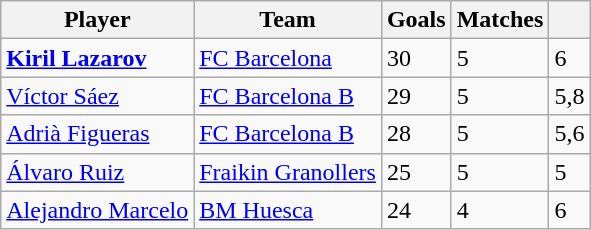<table class="wikitable">
<tr>
<th>Player</th>
<th>Team</th>
<th>Goals</th>
<th>Matches</th>
<th></th>
</tr>
<tr>
<td> <strong><a href='#'>Kiril Lazarov</a></strong></td>
<td><a href='#'>FC Barcelona</a></td>
<td>30</td>
<td>5</td>
<td>6</td>
</tr>
<tr>
<td> <a href='#'>Víctor Sáez</a></td>
<td><a href='#'>FC Barcelona B</a></td>
<td>29</td>
<td>5</td>
<td>5,8</td>
</tr>
<tr>
<td> <a href='#'>Adrià Figueras</a></td>
<td><a href='#'>FC Barcelona B</a></td>
<td>28</td>
<td>5</td>
<td>5,6</td>
</tr>
<tr>
<td> <a href='#'>Álvaro Ruiz</a></td>
<td><a href='#'>Fraikin Granollers</a></td>
<td>25</td>
<td>5</td>
<td>5</td>
</tr>
<tr>
<td> <a href='#'>Alejandro Marcelo</a></td>
<td><a href='#'>BM Huesca</a></td>
<td>24</td>
<td>4</td>
<td>6</td>
</tr>
</table>
